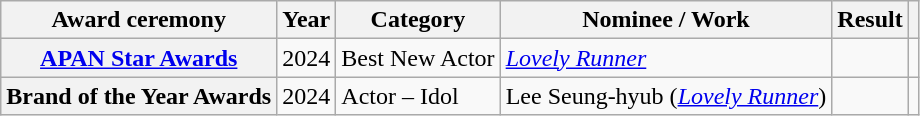<table class="wikitable plainrowheaders sortable">
<tr>
<th scope="col">Award ceremony </th>
<th scope="col">Year</th>
<th scope="col">Category</th>
<th scope="col">Nominee / Work</th>
<th scope="col">Result</th>
<th scope="col" class="unsortable"></th>
</tr>
<tr>
<th scope="row"><a href='#'>APAN Star Awards</a></th>
<td style="text-align:center">2024</td>
<td>Best New Actor</td>
<td><em><a href='#'>Lovely Runner</a></em></td>
<td></td>
<td style="text-align:center"></td>
</tr>
<tr>
<th scope="row">Brand of the Year Awards</th>
<td style="text-align:center">2024</td>
<td>Actor – Idol</td>
<td>Lee Seung-hyub (<em><a href='#'>Lovely Runner</a></em>)</td>
<td></td>
<td style="text-align:center"></td>
</tr>
</table>
